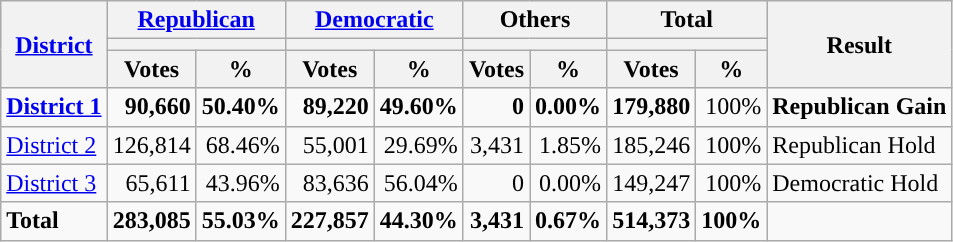<table class="wikitable plainrowheaders sortable" style="font-size:100%; text-align:right;">
<tr>
<th scope=col rowspan=3><a href='#'>District</a></th>
<th scope=col colspan=2><a href='#'>Republican</a></th>
<th scope=col colspan=2><a href='#'>Democratic</a></th>
<th scope=col colspan=2>Others</th>
<th scope=col colspan=2>Total</th>
<th scope=col rowspan=3>Result</th>
</tr>
<tr>
<th scope=col colspan=2 style="background:"></th>
<th scope=col colspan=2 style="background:"></th>
<th scope=col colspan=2></th>
<th scope=col colspan=2></th>
</tr>
<tr>
<th scope=col data-sort-type="number">Votes</th>
<th scope=col data-sort-type="number">%</th>
<th scope=col data-sort-type="number">Votes</th>
<th scope=col data-sort-type="number">%</th>
<th scope=col data-sort-type="number">Votes</th>
<th scope=col data-sort-type="number">%</th>
<th scope=col data-sort-type="number">Votes</th>
<th scope=col data-sort-type="number">%</th>
</tr>
<tr>
<td align=left><strong><a href='#'>District 1</a></strong></td>
<td><strong>90,660</strong></td>
<td><strong>50.40%</strong></td>
<td><strong>89,220</strong></td>
<td><strong>49.60%</strong></td>
<td><strong>0</strong></td>
<td><strong>0.00%</strong></td>
<td><strong>179,880</strong></td>
<td>100%</td>
<td align=left><strong>Republican Gain</strong></td>
</tr>
<tr>
<td align=left><a href='#'>District 2</a></td>
<td>126,814</td>
<td>68.46%</td>
<td>55,001</td>
<td>29.69%</td>
<td>3,431</td>
<td>1.85%</td>
<td>185,246</td>
<td>100%</td>
<td align=left>Republican Hold</td>
</tr>
<tr>
<td align=left><a href='#'>District 3</a></td>
<td>65,611</td>
<td>43.96%</td>
<td>83,636</td>
<td>56.04%</td>
<td>0</td>
<td>0.00%</td>
<td>149,247</td>
<td>100%</td>
<td align=left>Democratic Hold</td>
</tr>
<tr class="sortbottom" style="font-weight:bold">
<td align=left>Total</td>
<td>283,085</td>
<td>55.03%</td>
<td>227,857</td>
<td>44.30%</td>
<td>3,431</td>
<td>0.67%</td>
<td>514,373</td>
<td>100%</td>
<td></td>
</tr>
</table>
